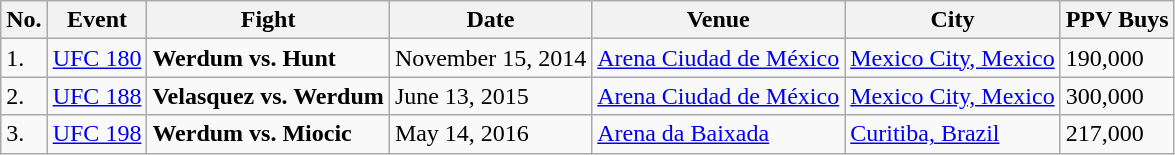<table class="wikitable">
<tr>
<th>No.</th>
<th>Event</th>
<th>Fight</th>
<th>Date</th>
<th>Venue</th>
<th>City</th>
<th>PPV Buys</th>
</tr>
<tr>
<td>1.</td>
<td><a href='#'>UFC 180</a></td>
<td><strong>Werdum vs. Hunt</strong></td>
<td>November 15, 2014</td>
<td><a href='#'>Arena Ciudad de México</a></td>
<td><a href='#'>Mexico City, Mexico</a></td>
<td>190,000</td>
</tr>
<tr>
<td>2.</td>
<td><a href='#'>UFC 188</a></td>
<td><strong>Velasquez vs. Werdum</strong></td>
<td>June 13, 2015</td>
<td><a href='#'>Arena Ciudad de México</a></td>
<td><a href='#'>Mexico City, Mexico</a></td>
<td>300,000</td>
</tr>
<tr>
<td>3.</td>
<td><a href='#'>UFC 198</a></td>
<td><strong>Werdum vs. Miocic</strong></td>
<td>May 14, 2016</td>
<td><a href='#'>Arena da Baixada</a></td>
<td><a href='#'>Curitiba, Brazil</a></td>
<td>217,000</td>
</tr>
</table>
